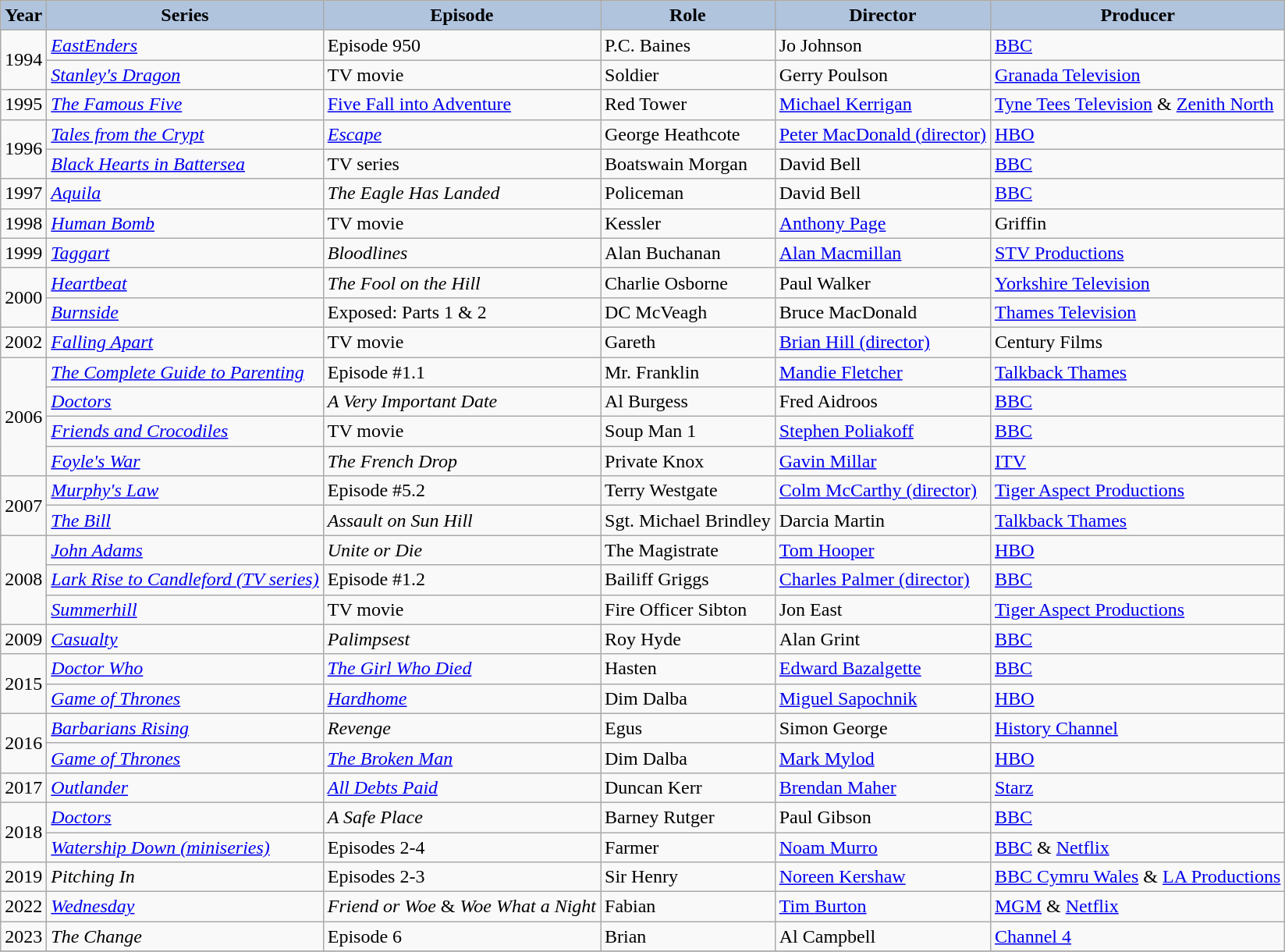<table class="wikitable">
<tr>
<th style="background-color: #B0C4DE;">Year</th>
<th style="background-color: #B0C4DE;">Series</th>
<th style="background-color: #B0C4DE;">Episode</th>
<th style="background-color: #B0C4DE;">Role</th>
<th style="background-color: #B0C4DE;">Director</th>
<th style="background-color: #B0C4DE;">Producer</th>
</tr>
<tr>
<td rowspan="2">1994</td>
<td><em><a href='#'>EastEnders</a></em></td>
<td>Episode 950</td>
<td>P.C. Baines</td>
<td>Jo Johnson</td>
<td><a href='#'>BBC</a></td>
</tr>
<tr>
<td><em><a href='#'>Stanley's Dragon</a></em></td>
<td>TV movie</td>
<td>Soldier</td>
<td>Gerry Poulson</td>
<td><a href='#'>Granada Television</a></td>
</tr>
<tr>
<td>1995</td>
<td><em><a href='#'>The Famous Five</a></em></td>
<td><a href='#'>Five Fall into Adventure</a></td>
<td>Red Tower</td>
<td><a href='#'>Michael Kerrigan</a></td>
<td><a href='#'>Tyne Tees Television</a> & <a href='#'>Zenith North</a></td>
</tr>
<tr>
<td rowspan="2">1996</td>
<td><em><a href='#'>Tales from the Crypt</a></em></td>
<td><em><a href='#'>Escape</a></em></td>
<td>George Heathcote</td>
<td><a href='#'>Peter MacDonald (director)</a></td>
<td><a href='#'>HBO</a></td>
</tr>
<tr>
<td><em><a href='#'>Black Hearts in Battersea</a></em></td>
<td>TV series</td>
<td>Boatswain Morgan</td>
<td>David Bell</td>
<td><a href='#'>BBC</a></td>
</tr>
<tr>
<td>1997</td>
<td><em><a href='#'>Aquila</a></em></td>
<td><em>The Eagle Has Landed</em></td>
<td>Policeman</td>
<td>David Bell</td>
<td><a href='#'>BBC</a></td>
</tr>
<tr>
<td>1998</td>
<td><em><a href='#'>Human Bomb</a></em></td>
<td>TV movie</td>
<td>Kessler</td>
<td><a href='#'>Anthony Page</a></td>
<td>Griffin</td>
</tr>
<tr>
<td>1999</td>
<td><em><a href='#'>Taggart</a></em></td>
<td><em>Bloodlines</em></td>
<td>Alan Buchanan</td>
<td><a href='#'>Alan Macmillan</a></td>
<td><a href='#'>STV Productions</a></td>
</tr>
<tr>
<td rowspan="2">2000</td>
<td><em><a href='#'>Heartbeat</a></em></td>
<td><em>The Fool on the Hill</em></td>
<td>Charlie Osborne</td>
<td>Paul Walker</td>
<td><a href='#'>Yorkshire Television</a></td>
</tr>
<tr>
<td><em><a href='#'>Burnside</a></em></td>
<td>Exposed: Parts 1 & 2</td>
<td>DC McVeagh</td>
<td>Bruce MacDonald</td>
<td><a href='#'>Thames Television</a></td>
</tr>
<tr>
<td>2002</td>
<td><em><a href='#'>Falling Apart</a></em></td>
<td>TV movie</td>
<td>Gareth</td>
<td><a href='#'>Brian Hill (director)</a></td>
<td>Century Films</td>
</tr>
<tr>
<td rowspan="4">2006</td>
<td><em><a href='#'>The Complete Guide to Parenting</a></em></td>
<td>Episode #1.1</td>
<td>Mr. Franklin</td>
<td><a href='#'>Mandie Fletcher</a></td>
<td><a href='#'>Talkback Thames</a></td>
</tr>
<tr>
<td><em><a href='#'>Doctors</a></em></td>
<td><em>A Very Important Date</em></td>
<td>Al Burgess</td>
<td>Fred Aidroos</td>
<td><a href='#'>BBC</a></td>
</tr>
<tr>
<td><em><a href='#'>Friends and Crocodiles</a></em></td>
<td>TV movie</td>
<td>Soup Man 1</td>
<td><a href='#'>Stephen Poliakoff</a></td>
<td><a href='#'>BBC</a></td>
</tr>
<tr>
<td><em><a href='#'>Foyle's War</a></em></td>
<td><em>The French Drop</em></td>
<td>Private Knox</td>
<td><a href='#'>Gavin Millar</a></td>
<td><a href='#'>ITV</a></td>
</tr>
<tr>
<td rowspan="2">2007</td>
<td><em><a href='#'>Murphy's Law</a></em></td>
<td>Episode #5.2</td>
<td>Terry Westgate</td>
<td><a href='#'>Colm McCarthy (director)</a></td>
<td><a href='#'>Tiger Aspect Productions</a></td>
</tr>
<tr>
<td><em><a href='#'>The Bill</a></em></td>
<td><em>Assault on Sun Hill</em></td>
<td>Sgt. Michael Brindley</td>
<td>Darcia Martin</td>
<td><a href='#'>Talkback Thames</a></td>
</tr>
<tr>
<td rowspan="3">2008</td>
<td><em><a href='#'>John Adams</a></em></td>
<td><em>Unite or Die</em></td>
<td>The Magistrate</td>
<td><a href='#'>Tom Hooper</a></td>
<td><a href='#'>HBO</a></td>
</tr>
<tr>
<td><em><a href='#'>Lark Rise to Candleford (TV series)</a></em></td>
<td>Episode #1.2</td>
<td>Bailiff Griggs</td>
<td><a href='#'>Charles Palmer (director)</a></td>
<td><a href='#'>BBC</a></td>
</tr>
<tr>
<td><em><a href='#'>Summerhill</a></em></td>
<td>TV movie</td>
<td>Fire Officer Sibton</td>
<td>Jon East</td>
<td><a href='#'>Tiger Aspect Productions</a></td>
</tr>
<tr>
<td>2009</td>
<td><em><a href='#'>Casualty</a></em></td>
<td><em>Palimpsest</em></td>
<td>Roy Hyde</td>
<td>Alan Grint</td>
<td><a href='#'>BBC</a></td>
</tr>
<tr>
<td rowspan="2">2015</td>
<td><em><a href='#'>Doctor Who</a></em></td>
<td><em><a href='#'>The Girl Who Died</a></em></td>
<td>Hasten</td>
<td><a href='#'>Edward Bazalgette</a></td>
<td><a href='#'>BBC</a></td>
</tr>
<tr>
<td><em><a href='#'>Game of Thrones</a></em></td>
<td><em><a href='#'>Hardhome</a></em></td>
<td>Dim Dalba</td>
<td><a href='#'>Miguel Sapochnik</a></td>
<td><a href='#'>HBO</a></td>
</tr>
<tr>
<td rowspan="2">2016</td>
<td><em><a href='#'>Barbarians Rising</a></em></td>
<td><em>Revenge</em></td>
<td>Egus</td>
<td>Simon George</td>
<td><a href='#'>History Channel</a></td>
</tr>
<tr>
<td><em><a href='#'>Game of Thrones</a></em></td>
<td><em><a href='#'>The Broken Man</a></em></td>
<td>Dim Dalba</td>
<td><a href='#'>Mark Mylod</a></td>
<td><a href='#'>HBO</a></td>
</tr>
<tr>
<td>2017</td>
<td><em><a href='#'>Outlander</a></em></td>
<td><em><a href='#'>All Debts Paid</a></em></td>
<td>Duncan Kerr</td>
<td><a href='#'>Brendan Maher</a></td>
<td><a href='#'>Starz</a></td>
</tr>
<tr>
<td rowspan="2">2018</td>
<td><em><a href='#'>Doctors</a></em></td>
<td><em>A Safe Place</em></td>
<td>Barney Rutger</td>
<td>Paul Gibson</td>
<td><a href='#'>BBC</a></td>
</tr>
<tr>
<td><em><a href='#'>Watership Down (miniseries)</a></em></td>
<td>Episodes 2-4</td>
<td>Farmer</td>
<td><a href='#'>Noam Murro</a></td>
<td><a href='#'>BBC</a> & <a href='#'>Netflix</a></td>
</tr>
<tr>
<td>2019</td>
<td><em>Pitching In</em></td>
<td>Episodes 2-3</td>
<td>Sir Henry</td>
<td><a href='#'>Noreen Kershaw</a></td>
<td><a href='#'>BBC Cymru Wales</a> & <a href='#'>LA Productions</a></td>
</tr>
<tr>
<td>2022</td>
<td><em><a href='#'>Wednesday</a></em></td>
<td><em>Friend or Woe</em> & <em>Woe What a Night</em></td>
<td>Fabian</td>
<td><a href='#'>Tim Burton</a></td>
<td><a href='#'>MGM</a> & <a href='#'>Netflix</a></td>
</tr>
<tr>
<td>2023</td>
<td><em>The Change</em></td>
<td>Episode 6</td>
<td>Brian</td>
<td>Al Campbell</td>
<td><a href='#'>Channel 4</a></td>
</tr>
<tr>
</tr>
</table>
